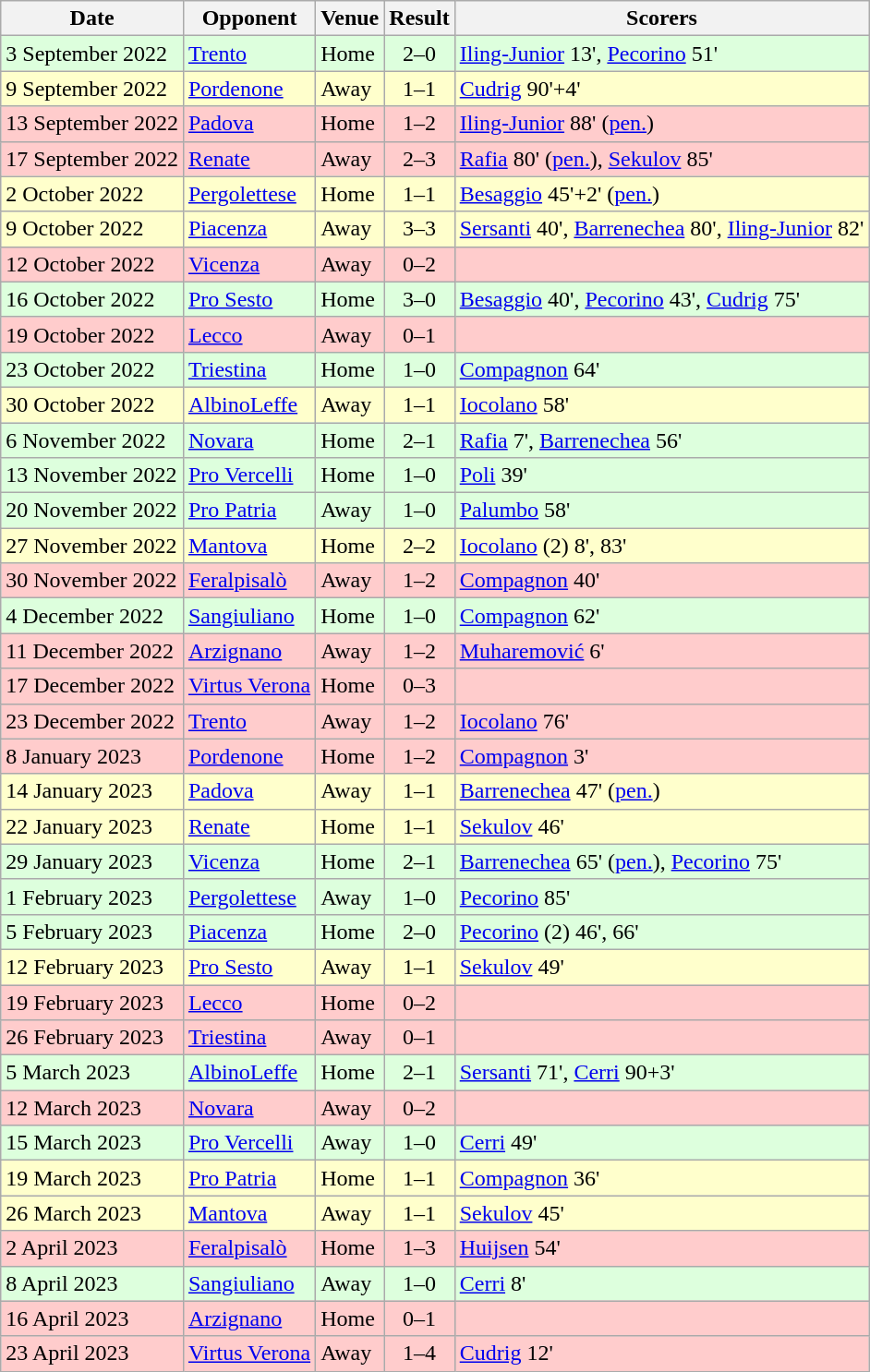<table class="wikitable" style="text-align:left">
<tr>
<th>Date</th>
<th>Opponent</th>
<th>Venue</th>
<th>Result</th>
<th>Scorers</th>
</tr>
<tr style="background:#ddffdd">
<td>3 September 2022</td>
<td><a href='#'>Trento</a></td>
<td>Home</td>
<td align=center>2–0</td>
<td><a href='#'>Iling-Junior</a> 13', <a href='#'>Pecorino</a> 51'</td>
</tr>
<tr style="background:#ffffcc">
<td>9 September 2022</td>
<td><a href='#'>Pordenone</a></td>
<td>Away</td>
<td align=center>1–1</td>
<td><a href='#'>Cudrig</a> 90'+4'</td>
</tr>
<tr style="background:#ffcccc">
<td>13 September 2022</td>
<td><a href='#'>Padova</a></td>
<td>Home</td>
<td align=center>1–2</td>
<td><a href='#'>Iling-Junior</a> 88' (<a href='#'>pen.</a>)</td>
</tr>
<tr style="background:#ffcccc">
<td>17 September 2022</td>
<td><a href='#'>Renate</a></td>
<td>Away</td>
<td align=center>2–3</td>
<td><a href='#'>Rafia</a> 80' (<a href='#'>pen.</a>), <a href='#'>Sekulov</a> 85'</td>
</tr>
<tr style="background:#ffffcc">
<td>2 October 2022</td>
<td><a href='#'>Pergolettese</a></td>
<td>Home</td>
<td align=center>1–1</td>
<td><a href='#'>Besaggio</a> 45'+2' (<a href='#'>pen.</a>)</td>
</tr>
<tr style="background:#ffffcc">
<td>9 October 2022</td>
<td><a href='#'>Piacenza</a></td>
<td>Away</td>
<td align=center>3–3</td>
<td><a href='#'>Sersanti</a> 40', <a href='#'>Barrenechea</a> 80', <a href='#'>Iling-Junior</a> 82'</td>
</tr>
<tr style="background:#ffcccc">
<td>12 October 2022</td>
<td><a href='#'>Vicenza</a></td>
<td>Away</td>
<td align=center>0–2</td>
<td></td>
</tr>
<tr style="background:#ddffdd">
<td>16 October 2022</td>
<td><a href='#'>Pro Sesto</a></td>
<td>Home</td>
<td align=center>3–0</td>
<td><a href='#'>Besaggio</a> 40', <a href='#'>Pecorino</a> 43', <a href='#'>Cudrig</a> 75'</td>
</tr>
<tr style="background:#ffcccc">
<td>19 October 2022</td>
<td><a href='#'>Lecco</a></td>
<td>Away</td>
<td align=center>0–1</td>
<td></td>
</tr>
<tr style="background:#ddffdd">
<td>23 October 2022</td>
<td><a href='#'>Triestina</a></td>
<td>Home</td>
<td align=center>1–0</td>
<td><a href='#'>Compagnon</a> 64'</td>
</tr>
<tr style="background:#ffffcc">
<td>30 October 2022</td>
<td><a href='#'>AlbinoLeffe</a></td>
<td>Away</td>
<td align=center>1–1</td>
<td><a href='#'>Iocolano</a> 58'</td>
</tr>
<tr style="background:#ddffdd">
<td>6 November 2022</td>
<td><a href='#'>Novara</a></td>
<td>Home</td>
<td align=center>2–1</td>
<td><a href='#'>Rafia</a> 7', <a href='#'>Barrenechea</a> 56'</td>
</tr>
<tr style="background:#ddffdd">
<td>13 November 2022</td>
<td><a href='#'>Pro Vercelli</a></td>
<td>Home</td>
<td align=center>1–0</td>
<td><a href='#'>Poli</a> 39'</td>
</tr>
<tr style="background:#ddffdd">
<td>20 November 2022</td>
<td><a href='#'>Pro Patria</a></td>
<td>Away</td>
<td align=center>1–0</td>
<td><a href='#'>Palumbo</a> 58'</td>
</tr>
<tr style="background:#ffffcc">
<td>27 November 2022</td>
<td><a href='#'>Mantova</a></td>
<td>Home</td>
<td align=center>2–2</td>
<td><a href='#'>Iocolano</a> (2) 8', 83'</td>
</tr>
<tr style="background:#ffcccc">
<td>30 November 2022</td>
<td><a href='#'>Feralpisalò</a></td>
<td>Away</td>
<td align=center>1–2</td>
<td><a href='#'>Compagnon</a> 40'</td>
</tr>
<tr style="background:#ddffdd">
<td>4 December 2022</td>
<td><a href='#'>Sangiuliano</a></td>
<td>Home</td>
<td align=center>1–0</td>
<td><a href='#'>Compagnon</a> 62'</td>
</tr>
<tr style="background:#ffcccc">
<td>11 December 2022</td>
<td><a href='#'>Arzignano</a></td>
<td>Away</td>
<td align=center>1–2</td>
<td><a href='#'>Muharemović</a> 6'</td>
</tr>
<tr style="background:#ffcccc">
<td>17 December 2022</td>
<td><a href='#'>Virtus Verona</a></td>
<td>Home</td>
<td align=center>0–3</td>
<td></td>
</tr>
<tr style="background:#ffcccc">
<td>23 December 2022</td>
<td><a href='#'>Trento</a></td>
<td>Away</td>
<td align=center>1–2</td>
<td><a href='#'>Iocolano</a> 76'</td>
</tr>
<tr style="background:#ffcccc">
<td>8 January 2023</td>
<td><a href='#'>Pordenone</a></td>
<td>Home</td>
<td align=center>1–2</td>
<td><a href='#'>Compagnon</a> 3'</td>
</tr>
<tr style="background:#ffffcc">
<td>14 January 2023</td>
<td><a href='#'>Padova</a></td>
<td>Away</td>
<td align=center>1–1</td>
<td><a href='#'>Barrenechea</a> 47' (<a href='#'>pen.</a>)</td>
</tr>
<tr style="background:#ffffcc">
<td>22 January 2023</td>
<td><a href='#'>Renate</a></td>
<td>Home</td>
<td align=center>1–1</td>
<td><a href='#'>Sekulov</a> 46'</td>
</tr>
<tr style="background:#ddffdd">
<td>29 January 2023</td>
<td><a href='#'>Vicenza</a></td>
<td>Home</td>
<td align=center>2–1</td>
<td><a href='#'>Barrenechea</a> 65' (<a href='#'>pen.</a>), <a href='#'>Pecorino</a> 75'</td>
</tr>
<tr style="background:#ddffdd">
<td>1 February 2023</td>
<td><a href='#'>Pergolettese</a></td>
<td>Away</td>
<td align=center>1–0</td>
<td><a href='#'>Pecorino</a> 85'</td>
</tr>
<tr style="background:#ddffdd">
<td>5 February 2023</td>
<td><a href='#'>Piacenza</a></td>
<td>Home</td>
<td align=center>2–0</td>
<td><a href='#'>Pecorino</a> (2) 46', 66'</td>
</tr>
<tr style="background:#ffffcc">
<td>12 February 2023</td>
<td><a href='#'>Pro Sesto</a></td>
<td>Away</td>
<td align=center>1–1</td>
<td><a href='#'>Sekulov</a> 49'</td>
</tr>
<tr style="background:#ffcccc">
<td>19 February 2023</td>
<td><a href='#'>Lecco</a></td>
<td>Home</td>
<td align=center>0–2</td>
<td></td>
</tr>
<tr style="background:#ffcccc">
<td>26 February 2023</td>
<td><a href='#'>Triestina</a></td>
<td>Away</td>
<td align=center>0–1</td>
<td></td>
</tr>
<tr style="background:#ddffdd">
<td>5 March 2023</td>
<td><a href='#'>AlbinoLeffe</a></td>
<td>Home</td>
<td align=center>2–1</td>
<td><a href='#'>Sersanti</a> 71', <a href='#'>Cerri</a> 90+3'</td>
</tr>
<tr style="background:#ffcccc">
<td>12 March 2023</td>
<td><a href='#'>Novara</a></td>
<td>Away</td>
<td align=center>0–2</td>
<td></td>
</tr>
<tr style="background:#ddffdd">
<td>15 March 2023</td>
<td><a href='#'>Pro Vercelli</a></td>
<td>Away</td>
<td align=center>1–0</td>
<td><a href='#'>Cerri</a> 49'</td>
</tr>
<tr style="background:#ffffcc">
<td>19 March 2023</td>
<td><a href='#'>Pro Patria</a></td>
<td>Home</td>
<td align=center>1–1</td>
<td><a href='#'>Compagnon</a> 36'</td>
</tr>
<tr style="background:#ffffcc">
<td>26 March 2023</td>
<td><a href='#'>Mantova</a></td>
<td>Away</td>
<td align=center>1–1</td>
<td><a href='#'>Sekulov</a> 45'</td>
</tr>
<tr style="background:#ffcccc">
<td>2 April 2023</td>
<td><a href='#'>Feralpisalò</a></td>
<td>Home</td>
<td align=center>1–3</td>
<td><a href='#'>Huijsen</a> 54'</td>
</tr>
<tr style="background:#ddffdd">
<td>8 April 2023</td>
<td><a href='#'>Sangiuliano</a></td>
<td>Away</td>
<td align=center>1–0</td>
<td><a href='#'>Cerri</a> 8'</td>
</tr>
<tr style="background:#ffcccc">
<td>16 April 2023</td>
<td><a href='#'>Arzignano</a></td>
<td>Home</td>
<td align=center>0–1</td>
<td></td>
</tr>
<tr style="background:#ffcccc">
<td>23 April 2023</td>
<td><a href='#'>Virtus Verona</a></td>
<td>Away</td>
<td align=center>1–4</td>
<td><a href='#'>Cudrig</a> 12'</td>
</tr>
</table>
